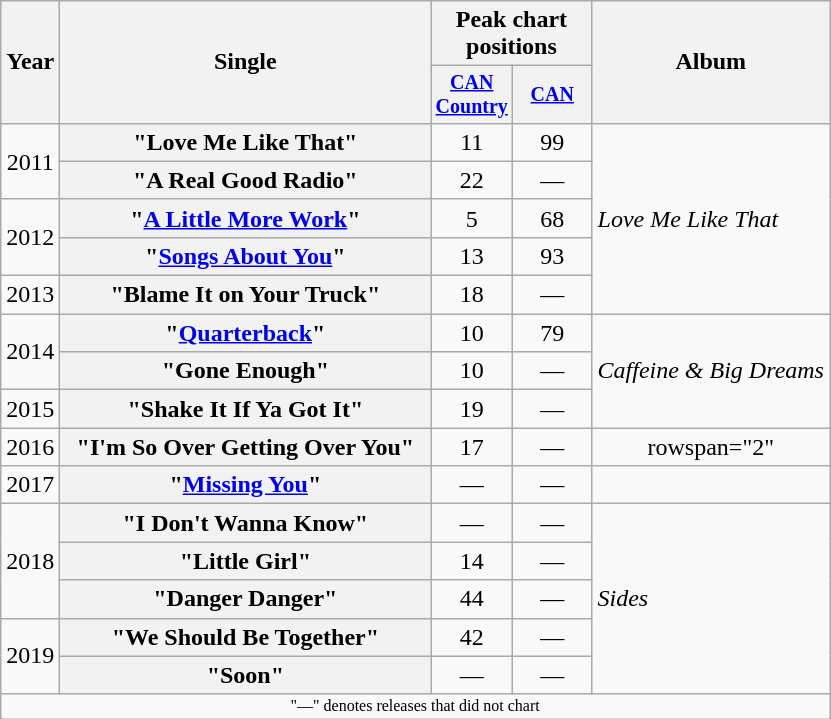<table class="wikitable plainrowheaders" style="text-align:center;">
<tr>
<th rowspan="2" style="width:1em;">Year</th>
<th rowspan="2" style="width:15em;">Single</th>
<th colspan="2">Peak chart<br>positions</th>
<th rowspan="2">Album</th>
</tr>
<tr style="font-size:smaller;">
<th style="width:3.5em;"><a href='#'>CAN Country</a><br></th>
<th style="width:3.5em;"><a href='#'>CAN</a><br></th>
</tr>
<tr>
<td rowspan="2">2011</td>
<th scope="row">"Love Me Like That"</th>
<td>11</td>
<td>99</td>
<td style="text-align:left;" rowspan="5"><em>Love Me Like That</em></td>
</tr>
<tr>
<th scope="row">"A Real Good Radio"</th>
<td>22</td>
<td>—</td>
</tr>
<tr>
<td rowspan="2">2012</td>
<th scope="row">"<a href='#'>A Little More Work</a>"</th>
<td>5</td>
<td>68</td>
</tr>
<tr>
<th scope="row">"<a href='#'>Songs About You</a>"</th>
<td>13</td>
<td>93</td>
</tr>
<tr>
<td>2013</td>
<th scope="row">"Blame It on Your Truck"</th>
<td>18</td>
<td>—</td>
</tr>
<tr>
<td rowspan="2">2014</td>
<th scope="row">"<a href='#'>Quarterback</a>"</th>
<td>10</td>
<td>79</td>
<td style="text-align:left;" rowspan="3"><em>Caffeine & Big Dreams</em></td>
</tr>
<tr>
<th scope="row">"Gone Enough"</th>
<td>10</td>
<td>—</td>
</tr>
<tr>
<td>2015</td>
<th scope="row">"Shake It If Ya Got It"</th>
<td>19</td>
<td>—</td>
</tr>
<tr>
<td>2016</td>
<th scope="row">"I'm So Over Getting Over You"</th>
<td>17</td>
<td>—</td>
<td>rowspan="2" </td>
</tr>
<tr>
<td>2017</td>
<th scope="row">"<a href='#'>Missing You</a>"</th>
<td>—</td>
<td>—</td>
</tr>
<tr>
<td rowspan="3">2018</td>
<th scope="row">"I Don't Wanna Know"</th>
<td>—</td>
<td>—</td>
<td align="left" rowspan="5"><em>Sides</em></td>
</tr>
<tr>
<th scope="row">"Little Girl"</th>
<td>14</td>
<td>—</td>
</tr>
<tr>
<th scope="row">"Danger Danger"</th>
<td>44</td>
<td>—</td>
</tr>
<tr>
<td rowspan="2">2019</td>
<th scope="row">"We Should Be Together" </th>
<td>42</td>
<td>—</td>
</tr>
<tr>
<th scope="row">"Soon"</th>
<td>—</td>
<td>—</td>
</tr>
<tr>
<td colspan="5" style="font-size:8pt">"—" denotes releases that did not chart</td>
</tr>
</table>
